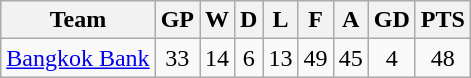<table class="wikitable" style="text-align:center;">
<tr>
<th>Team</th>
<th>GP</th>
<th>W</th>
<th>D</th>
<th>L</th>
<th>F</th>
<th>A</th>
<th>GD</th>
<th>PTS</th>
</tr>
<tr style="">
<td><a href='#'>Bangkok Bank</a></td>
<td>33</td>
<td>14</td>
<td>6</td>
<td>13</td>
<td>49</td>
<td>45</td>
<td>4</td>
<td>48</td>
</tr>
</table>
